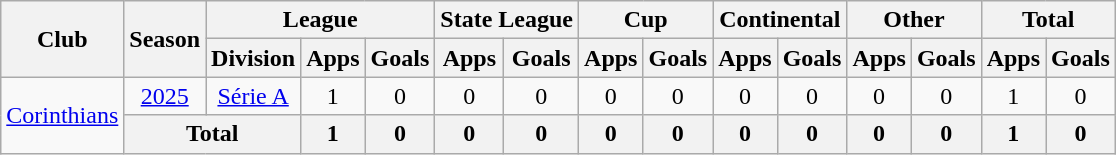<table class="wikitable" style="text-align: center;">
<tr>
<th rowspan="2">Club</th>
<th rowspan="2">Season</th>
<th colspan="3">League</th>
<th colspan="2">State League</th>
<th colspan="2">Cup</th>
<th colspan="2">Continental</th>
<th colspan="2">Other</th>
<th colspan="2">Total</th>
</tr>
<tr>
<th>Division</th>
<th>Apps</th>
<th>Goals</th>
<th>Apps</th>
<th>Goals</th>
<th>Apps</th>
<th>Goals</th>
<th>Apps</th>
<th>Goals</th>
<th>Apps</th>
<th>Goals</th>
<th>Apps</th>
<th>Goals</th>
</tr>
<tr>
<td rowspan="2" valign="center"><a href='#'>Corinthians</a></td>
<td><a href='#'>2025</a></td>
<td rowspan="1"><a href='#'>Série A</a></td>
<td>1</td>
<td>0</td>
<td>0</td>
<td>0</td>
<td>0</td>
<td>0</td>
<td>0</td>
<td>0</td>
<td>0</td>
<td>0</td>
<td>1</td>
<td>0</td>
</tr>
<tr>
<th colspan="2"><strong>Total</strong></th>
<th>1</th>
<th>0</th>
<th>0</th>
<th>0</th>
<th>0</th>
<th>0</th>
<th>0</th>
<th>0</th>
<th>0</th>
<th>0</th>
<th>1</th>
<th>0</th>
</tr>
</table>
